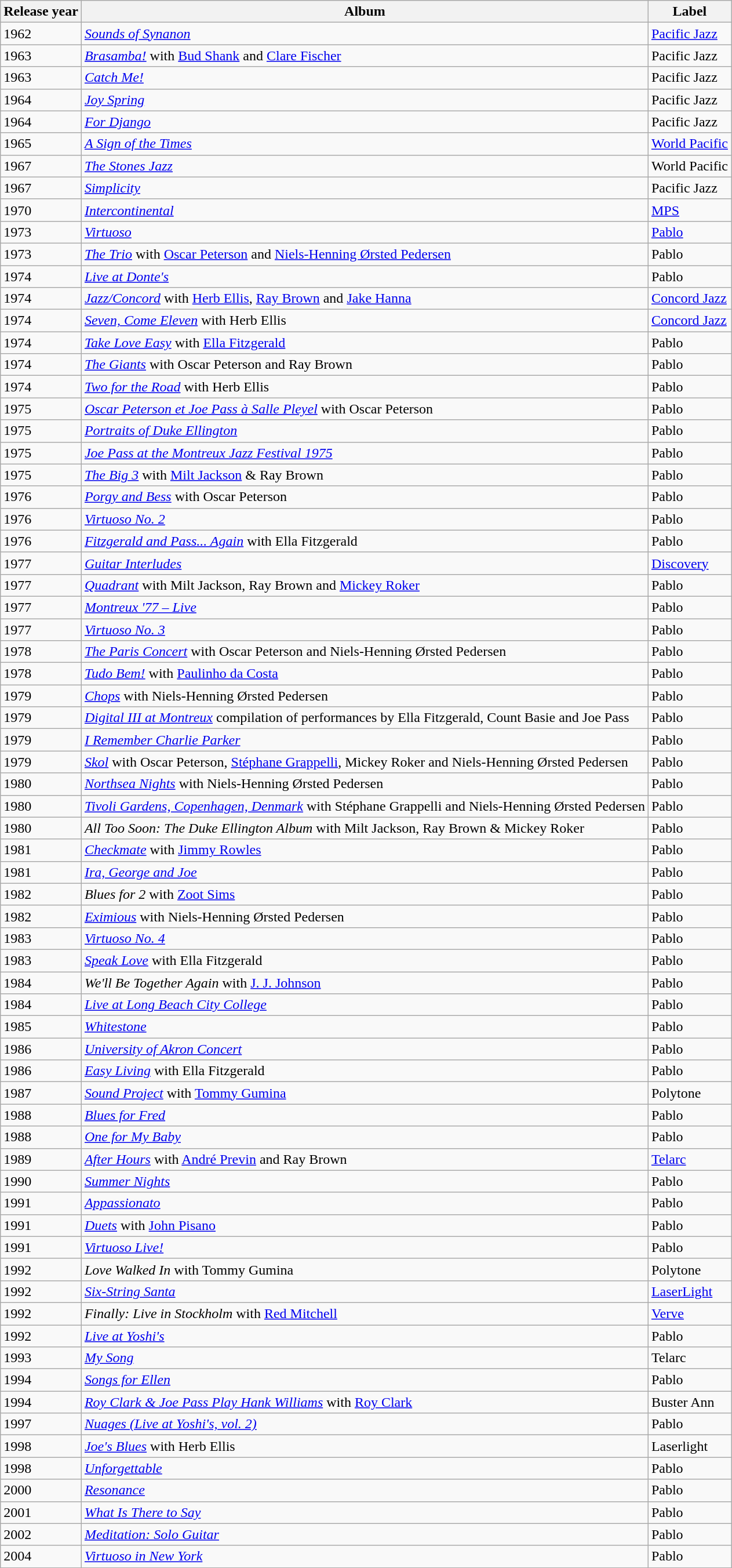<table class="wikitable sortable">
<tr>
<th>Release year</th>
<th>Album</th>
<th>Label</th>
</tr>
<tr>
<td>1962</td>
<td><em><a href='#'>Sounds of Synanon</a></em></td>
<td><a href='#'>Pacific Jazz</a></td>
</tr>
<tr>
<td>1963</td>
<td><em><a href='#'>Brasamba!</a></em> with <a href='#'>Bud Shank</a> and <a href='#'>Clare Fischer</a></td>
<td>Pacific Jazz</td>
</tr>
<tr>
<td>1963</td>
<td><em><a href='#'>Catch Me!</a></em></td>
<td>Pacific Jazz</td>
</tr>
<tr>
<td>1964</td>
<td><em><a href='#'>Joy Spring</a></em></td>
<td>Pacific Jazz</td>
</tr>
<tr>
<td>1964</td>
<td><em><a href='#'>For Django</a></em></td>
<td>Pacific Jazz</td>
</tr>
<tr>
<td>1965</td>
<td><em><a href='#'>A Sign of the Times</a></em></td>
<td><a href='#'>World Pacific</a></td>
</tr>
<tr>
<td>1967</td>
<td><em><a href='#'>The Stones Jazz</a></em></td>
<td>World Pacific</td>
</tr>
<tr>
<td>1967</td>
<td><em><a href='#'>Simplicity</a></em></td>
<td>Pacific Jazz</td>
</tr>
<tr>
<td>1970</td>
<td><em><a href='#'>Intercontinental</a></em></td>
<td><a href='#'>MPS</a></td>
</tr>
<tr>
<td>1973</td>
<td><em><a href='#'>Virtuoso</a></em></td>
<td><a href='#'>Pablo</a></td>
</tr>
<tr>
<td>1973</td>
<td><em><a href='#'>The Trio</a></em> with <a href='#'>Oscar Peterson</a> and <a href='#'>Niels-Henning Ørsted Pedersen</a></td>
<td>Pablo</td>
</tr>
<tr>
<td>1974</td>
<td><em><a href='#'>Live at Donte's</a></em></td>
<td>Pablo</td>
</tr>
<tr>
<td>1974</td>
<td><em><a href='#'>Jazz/Concord</a></em> with <a href='#'>Herb Ellis</a>, <a href='#'>Ray Brown</a> and <a href='#'>Jake Hanna</a></td>
<td><a href='#'>Concord Jazz</a></td>
</tr>
<tr>
<td>1974</td>
<td><em><a href='#'>Seven, Come Eleven</a></em> with Herb Ellis</td>
<td><a href='#'>Concord Jazz</a></td>
</tr>
<tr>
<td>1974</td>
<td><em><a href='#'>Take Love Easy</a></em> with <a href='#'>Ella Fitzgerald</a></td>
<td>Pablo</td>
</tr>
<tr>
<td>1974</td>
<td><em><a href='#'>The Giants</a></em> with Oscar Peterson and Ray Brown</td>
<td>Pablo</td>
</tr>
<tr>
<td>1974</td>
<td><em><a href='#'>Two for the Road</a></em> with Herb Ellis</td>
<td>Pablo</td>
</tr>
<tr>
<td>1975</td>
<td><em><a href='#'>Oscar Peterson et Joe Pass à Salle Pleyel</a></em> with Oscar Peterson</td>
<td>Pablo</td>
</tr>
<tr>
<td>1975</td>
<td><em><a href='#'>Portraits of Duke Ellington</a></em></td>
<td>Pablo</td>
</tr>
<tr>
<td>1975</td>
<td><em><a href='#'>Joe Pass at the Montreux Jazz Festival 1975</a></em></td>
<td>Pablo</td>
</tr>
<tr>
<td>1975</td>
<td><em><a href='#'>The Big 3</a></em> with <a href='#'>Milt Jackson</a> & Ray Brown</td>
<td>Pablo</td>
</tr>
<tr>
<td>1976</td>
<td><em><a href='#'>Porgy and Bess</a></em> with Oscar Peterson</td>
<td>Pablo</td>
</tr>
<tr>
<td>1976</td>
<td><em><a href='#'>Virtuoso No. 2</a></em></td>
<td>Pablo</td>
</tr>
<tr>
<td>1976</td>
<td><em><a href='#'>Fitzgerald and Pass... Again</a></em>  with Ella Fitzgerald</td>
<td>Pablo</td>
</tr>
<tr>
<td>1977</td>
<td><em><a href='#'>Guitar Interludes</a></em></td>
<td><a href='#'>Discovery</a></td>
</tr>
<tr>
<td>1977</td>
<td><em><a href='#'>Quadrant</a></em> with Milt Jackson, Ray Brown and <a href='#'>Mickey Roker</a></td>
<td>Pablo</td>
</tr>
<tr>
<td>1977</td>
<td><em><a href='#'>Montreux '77 – Live</a></em></td>
<td>Pablo</td>
</tr>
<tr>
<td>1977</td>
<td><em><a href='#'>Virtuoso No. 3</a></em></td>
<td>Pablo</td>
</tr>
<tr>
<td>1978</td>
<td><em><a href='#'>The Paris Concert</a></em> with Oscar Peterson and Niels-Henning Ørsted Pedersen</td>
<td>Pablo</td>
</tr>
<tr>
<td>1978</td>
<td><em><a href='#'>Tudo Bem!</a></em> with <a href='#'>Paulinho da Costa</a></td>
<td>Pablo</td>
</tr>
<tr>
<td>1979</td>
<td><em><a href='#'>Chops</a></em> with Niels-Henning Ørsted Pedersen</td>
<td>Pablo</td>
</tr>
<tr>
<td>1979</td>
<td><em><a href='#'>Digital III at Montreux</a></em> compilation of performances by Ella Fitzgerald, Count Basie and Joe Pass</td>
<td>Pablo</td>
</tr>
<tr>
<td>1979</td>
<td><em><a href='#'>I Remember Charlie Parker</a></em></td>
<td>Pablo</td>
</tr>
<tr>
<td>1979</td>
<td><em><a href='#'>Skol</a></em> with Oscar Peterson, <a href='#'>Stéphane Grappelli</a>, Mickey Roker and Niels-Henning Ørsted Pedersen</td>
<td>Pablo</td>
</tr>
<tr>
<td>1980</td>
<td><em><a href='#'>Northsea Nights</a></em> with Niels-Henning Ørsted Pedersen</td>
<td>Pablo</td>
</tr>
<tr>
<td>1980</td>
<td><em><a href='#'>Tivoli Gardens, Copenhagen, Denmark</a></em> with Stéphane Grappelli and Niels-Henning Ørsted Pedersen</td>
<td>Pablo</td>
</tr>
<tr>
<td>1980</td>
<td><em>All Too Soon: The Duke Ellington Album</em> with Milt Jackson, Ray Brown & Mickey Roker</td>
<td>Pablo</td>
</tr>
<tr>
<td>1981</td>
<td><em><a href='#'>Checkmate</a></em> with <a href='#'>Jimmy Rowles</a></td>
<td>Pablo</td>
</tr>
<tr>
<td>1981</td>
<td><em><a href='#'>Ira, George and Joe</a></em></td>
<td>Pablo</td>
</tr>
<tr>
<td>1982</td>
<td><em>Blues for 2</em> with <a href='#'>Zoot Sims</a></td>
<td>Pablo</td>
</tr>
<tr>
<td>1982</td>
<td><em><a href='#'>Eximious</a></em> with Niels-Henning Ørsted Pedersen</td>
<td>Pablo</td>
</tr>
<tr>
<td>1983</td>
<td><em><a href='#'>Virtuoso No. 4</a></em></td>
<td>Pablo</td>
</tr>
<tr>
<td>1983</td>
<td><em><a href='#'>Speak Love</a></em> with Ella Fitzgerald</td>
<td>Pablo</td>
</tr>
<tr>
<td>1984</td>
<td><em>We'll Be Together Again</em> with <a href='#'>J. J. Johnson</a></td>
<td>Pablo</td>
</tr>
<tr>
<td>1984</td>
<td><em><a href='#'>Live at Long Beach City College</a></em></td>
<td>Pablo</td>
</tr>
<tr>
<td>1985</td>
<td><em><a href='#'>Whitestone</a></em></td>
<td>Pablo</td>
</tr>
<tr>
<td>1986</td>
<td><em><a href='#'>University of Akron Concert</a></em></td>
<td>Pablo</td>
</tr>
<tr>
<td>1986</td>
<td><em><a href='#'>Easy Living</a></em> with Ella Fitzgerald</td>
<td>Pablo</td>
</tr>
<tr>
<td>1987</td>
<td><em><a href='#'>Sound Project</a></em> with <a href='#'>Tommy Gumina</a></td>
<td>Polytone</td>
</tr>
<tr>
<td>1988</td>
<td><em><a href='#'>Blues for Fred</a></em></td>
<td>Pablo</td>
</tr>
<tr>
<td>1988</td>
<td><em><a href='#'>One for My Baby</a></em></td>
<td>Pablo</td>
</tr>
<tr>
<td>1989</td>
<td><em><a href='#'>After Hours</a></em> with <a href='#'>André Previn</a> and Ray Brown</td>
<td><a href='#'>Telarc</a></td>
</tr>
<tr>
<td>1990</td>
<td><em><a href='#'>Summer Nights</a></em></td>
<td>Pablo</td>
</tr>
<tr>
<td>1991</td>
<td><em><a href='#'>Appassionato</a></em></td>
<td>Pablo</td>
</tr>
<tr>
<td>1991</td>
<td><em><a href='#'>Duets</a></em> with <a href='#'>John Pisano</a></td>
<td>Pablo</td>
</tr>
<tr>
<td>1991</td>
<td><em><a href='#'>Virtuoso Live!</a></em></td>
<td>Pablo</td>
</tr>
<tr>
<td>1992</td>
<td><em>Love Walked In</em> with Tommy Gumina</td>
<td>Polytone</td>
</tr>
<tr>
<td>1992</td>
<td><em><a href='#'>Six-String Santa</a></em></td>
<td><a href='#'>LaserLight</a></td>
</tr>
<tr>
<td>1992</td>
<td><em>Finally: Live in Stockholm</em> with <a href='#'>Red Mitchell</a></td>
<td><a href='#'>Verve</a></td>
</tr>
<tr>
<td>1992</td>
<td><em><a href='#'>Live at Yoshi's</a></em></td>
<td>Pablo</td>
</tr>
<tr>
<td>1993</td>
<td><em><a href='#'>My Song</a></em></td>
<td>Telarc</td>
</tr>
<tr>
<td>1994</td>
<td><em><a href='#'>Songs for Ellen</a></em></td>
<td>Pablo</td>
</tr>
<tr>
<td>1994</td>
<td><em><a href='#'>Roy Clark & Joe Pass Play Hank Williams</a></em> with <a href='#'>Roy Clark</a></td>
<td>Buster Ann</td>
</tr>
<tr>
<td>1997</td>
<td><em><a href='#'>Nuages (Live at Yoshi's, vol. 2)</a></em></td>
<td>Pablo</td>
</tr>
<tr>
<td>1998</td>
<td><em><a href='#'>Joe's Blues</a></em> with Herb Ellis</td>
<td>Laserlight</td>
</tr>
<tr>
<td>1998</td>
<td><em><a href='#'>Unforgettable</a></em></td>
<td>Pablo</td>
</tr>
<tr>
<td>2000</td>
<td><em><a href='#'>Resonance</a></em></td>
<td>Pablo</td>
</tr>
<tr>
<td>2001</td>
<td><em><a href='#'>What Is There to Say</a></em></td>
<td>Pablo</td>
</tr>
<tr>
<td>2002</td>
<td><em><a href='#'>Meditation: Solo Guitar</a></em></td>
<td>Pablo</td>
</tr>
<tr>
<td>2004</td>
<td><em><a href='#'>Virtuoso in New York</a></em></td>
<td>Pablo</td>
</tr>
</table>
